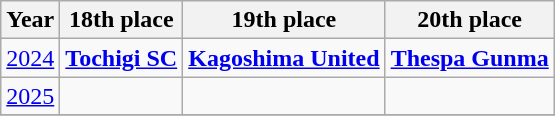<table class="wikitable">
<tr>
<th>Year</th>
<th>18th place</th>
<th>19th place</th>
<th>20th place</th>
</tr>
<tr>
<td><a href='#'>2024</a></td>
<td><strong><a href='#'>Tochigi SC</a></strong></td>
<td><strong><a href='#'>Kagoshima United</a></strong></td>
<td><strong><a href='#'>Thespa Gunma</a></strong></td>
</tr>
<tr>
<td><a href='#'>2025</a></td>
<td></td>
<td></td>
<td></td>
</tr>
<tr>
</tr>
</table>
